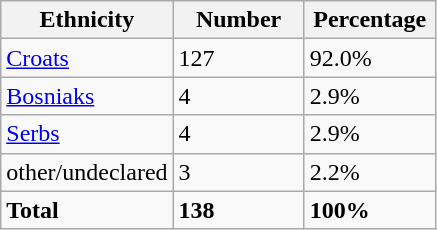<table class="wikitable">
<tr>
<th width="100px">Ethnicity</th>
<th width="80px">Number</th>
<th width="80px">Percentage</th>
</tr>
<tr>
<td><a href='#'>Croats</a></td>
<td>127</td>
<td>92.0%</td>
</tr>
<tr>
<td><a href='#'>Bosniaks</a></td>
<td>4</td>
<td>2.9%</td>
</tr>
<tr>
<td><a href='#'>Serbs</a></td>
<td>4</td>
<td>2.9%</td>
</tr>
<tr>
<td>other/undeclared</td>
<td>3</td>
<td>2.2%</td>
</tr>
<tr>
<td><strong>Total</strong></td>
<td><strong>138</strong></td>
<td><strong>100%</strong></td>
</tr>
</table>
